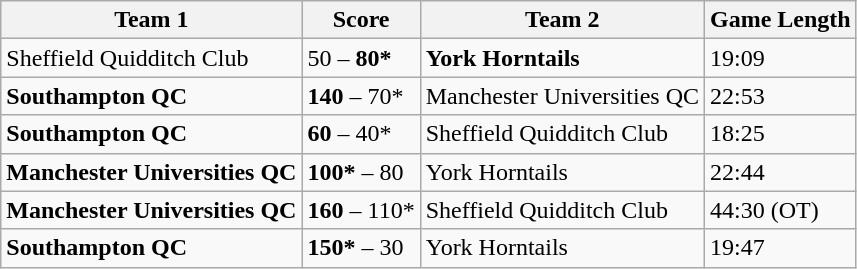<table class="wikitable">
<tr>
<th>Team 1</th>
<th>Score</th>
<th>Team 2</th>
<th>Game Length</th>
</tr>
<tr>
<td>Sheffield Quidditch Club</td>
<td>50 – <strong>80*</strong></td>
<td><strong>York Horntails</strong></td>
<td>19:09</td>
</tr>
<tr>
<td><strong>Southampton QC</strong></td>
<td><strong>140</strong> – 70*</td>
<td>Manchester Universities QC</td>
<td>22:53</td>
</tr>
<tr>
<td><strong>Southampton QC</strong></td>
<td><strong>60</strong> – 40*</td>
<td>Sheffield Quidditch Club</td>
<td>18:25</td>
</tr>
<tr>
<td><strong>Manchester Universities QC</strong></td>
<td><strong>100*</strong> – 80</td>
<td>York Horntails</td>
<td>22:44</td>
</tr>
<tr>
<td><strong>Manchester Universities QC</strong></td>
<td><strong>160</strong> – 110*</td>
<td>Sheffield Quidditch Club</td>
<td>44:30 (OT)</td>
</tr>
<tr>
<td><strong>Southampton QC</strong></td>
<td><strong>150*</strong> – 30</td>
<td>York Horntails</td>
<td>19:47</td>
</tr>
</table>
